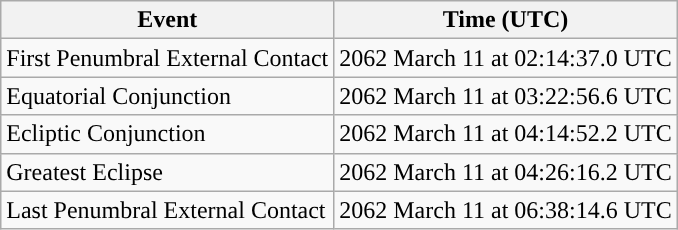<table class="wikitable">
<tr>
<th>Event</th>
<th>Time (UTC)</th>
</tr>
<tr>
<td>First Penumbral External Contact</td>
<td>2062 March 11 at 02:14:37.0 UTC</td>
</tr>
<tr>
<td>Equatorial Conjunction</td>
<td>2062 March 11 at 03:22:56.6 UTC</td>
</tr>
<tr>
<td>Ecliptic Conjunction</td>
<td>2062 March 11 at 04:14:52.2 UTC</td>
</tr>
<tr>
<td>Greatest Eclipse</td>
<td>2062 March 11 at 04:26:16.2 UTC</td>
</tr>
<tr>
<td>Last Penumbral External Contact</td>
<td>2062 March 11 at 06:38:14.6 UTC</td>
</tr>
</table>
